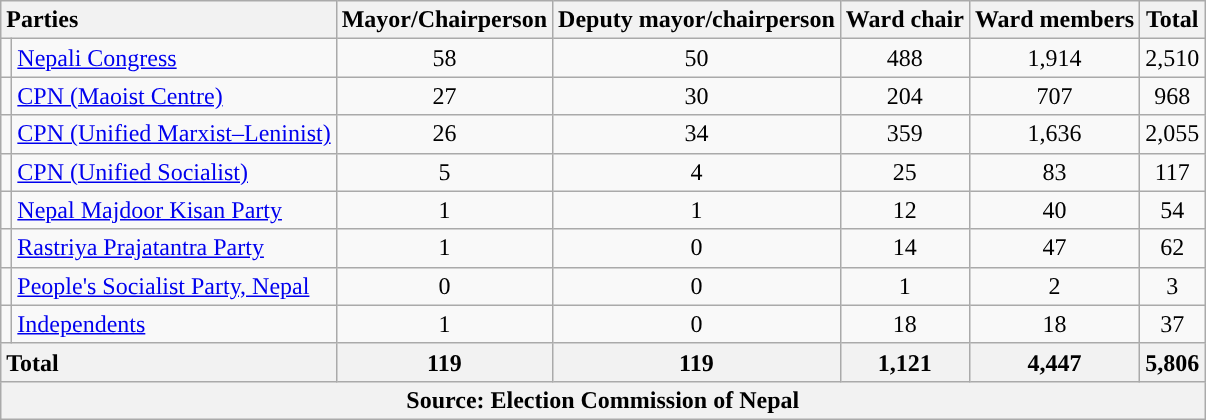<table class="wikitable sortable" style="text-align:right">
<tr>
<th colspan="2" style="text-align:left;">Parties</th>
<th>Mayor/Chairperson</th>
<th>Deputy mayor/chairperson</th>
<th>Ward chair</th>
<th>Ward members</th>
<th>Total</th>
</tr>
<tr>
<td style="background-color:"></td>
<td style="text-align:left;"><a href='#'>Nepali Congress</a></td>
<td style="text-align:center;">58</td>
<td style="text-align:center;">50</td>
<td style="text-align:center;">488</td>
<td style="text-align:center;">1,914</td>
<td style="text-align:center;">2,510</td>
</tr>
<tr>
<td style="background-color:"></td>
<td style="text-align:left;"><a href='#'>CPN (Maoist Centre)</a></td>
<td style="text-align:center;">27</td>
<td style="text-align:center;">30</td>
<td style="text-align:center;">204</td>
<td style="text-align:center;">707</td>
<td style="text-align:center;">968</td>
</tr>
<tr>
<td style="background-color:"></td>
<td style="text-align:left;"><a href='#'>CPN (Unified Marxist–Leninist)</a></td>
<td style="text-align:center;">26</td>
<td style="text-align:center;">34</td>
<td style="text-align:center;">359</td>
<td style="text-align:center;">1,636</td>
<td style="text-align:center;">2,055</td>
</tr>
<tr>
<td style="background-color:"></td>
<td style="text-align:left;"><a href='#'>CPN (Unified Socialist)</a></td>
<td style="text-align:center;">5</td>
<td style="text-align:center;">4</td>
<td style="text-align:center;">25</td>
<td style="text-align:center;">83</td>
<td style="text-align:center;">117</td>
</tr>
<tr>
<td style="background-color:"></td>
<td style="text-align:left;"><a href='#'>Nepal Majdoor Kisan Party</a></td>
<td style="text-align:center;">1</td>
<td style="text-align:center;">1</td>
<td style="text-align:center;">12</td>
<td style="text-align:center;">40</td>
<td style="text-align:center;">54</td>
</tr>
<tr>
<td style="background-color:"></td>
<td style="text-align:left;"><a href='#'>Rastriya Prajatantra Party</a></td>
<td style="text-align:center;">1</td>
<td style="text-align:center;">0</td>
<td style="text-align:center;">14</td>
<td style="text-align:center;">47</td>
<td style="text-align:center;">62</td>
</tr>
<tr>
<td style="background-color:"></td>
<td style="text-align:left;"><a href='#'>People's Socialist Party, Nepal</a></td>
<td style="text-align:center;">0</td>
<td style="text-align:center;">0</td>
<td style="text-align:center;">1</td>
<td style="text-align:center;">2</td>
<td style="text-align:center;">3</td>
</tr>
<tr>
<td style="background-color:"></td>
<td style="text-align:left;"><a href='#'>Independents</a></td>
<td style="text-align:center;">1</td>
<td style="text-align:center;">0</td>
<td style="text-align:center;">18</td>
<td style="text-align:center;">18</td>
<td style="text-align:center;">37</td>
</tr>
<tr>
<th colspan="2" style="text-align:left;">Total</th>
<th>119</th>
<th>119</th>
<th>1,121</th>
<th>4,447</th>
<th>5,806</th>
</tr>
<tr>
<th colspan="7">Source: Election Commission of Nepal</th>
</tr>
</table>
